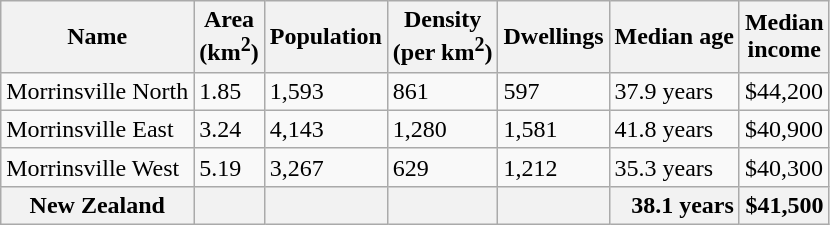<table class="wikitable defaultright col1left">
<tr>
<th>Name</th>
<th>Area<br>(km<sup>2</sup>)</th>
<th>Population</th>
<th>Density<br>(per km<sup>2</sup>)</th>
<th>Dwellings</th>
<th>Median age</th>
<th>Median<br>income</th>
</tr>
<tr>
<td>Morrinsville North</td>
<td>1.85</td>
<td>1,593</td>
<td>861</td>
<td>597</td>
<td>37.9 years</td>
<td>$44,200</td>
</tr>
<tr>
<td>Morrinsville East</td>
<td>3.24</td>
<td>4,143</td>
<td>1,280</td>
<td>1,581</td>
<td>41.8 years</td>
<td>$40,900</td>
</tr>
<tr>
<td>Morrinsville West</td>
<td>5.19</td>
<td>3,267</td>
<td>629</td>
<td>1,212</td>
<td>35.3 years</td>
<td>$40,300</td>
</tr>
<tr>
<th>New Zealand</th>
<th></th>
<th></th>
<th></th>
<th></th>
<th style="text-align:right;">38.1 years</th>
<th style="text-align:right;">$41,500</th>
</tr>
</table>
